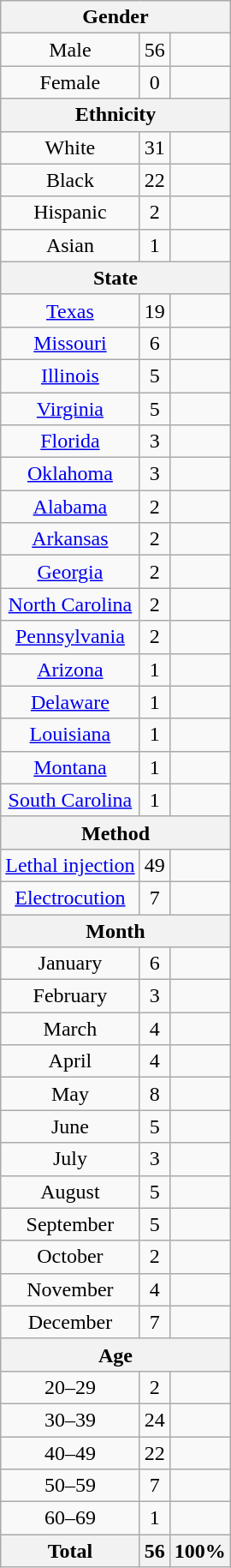<table class="wikitable" style="text-align:center;">
<tr>
<th colspan="3">Gender</th>
</tr>
<tr>
<td>Male</td>
<td>56</td>
<td></td>
</tr>
<tr>
<td>Female</td>
<td>0</td>
<td></td>
</tr>
<tr>
<th colspan="3">Ethnicity</th>
</tr>
<tr>
<td>White</td>
<td>31</td>
<td></td>
</tr>
<tr>
<td>Black</td>
<td>22</td>
<td></td>
</tr>
<tr>
<td>Hispanic</td>
<td>2</td>
<td></td>
</tr>
<tr>
<td>Asian</td>
<td>1</td>
<td></td>
</tr>
<tr>
<th colspan="3">State</th>
</tr>
<tr>
<td><a href='#'>Texas</a></td>
<td>19</td>
<td></td>
</tr>
<tr>
<td><a href='#'>Missouri</a></td>
<td>6</td>
<td></td>
</tr>
<tr>
<td><a href='#'>Illinois</a></td>
<td>5</td>
<td></td>
</tr>
<tr>
<td><a href='#'>Virginia</a></td>
<td>5</td>
<td></td>
</tr>
<tr>
<td><a href='#'>Florida</a></td>
<td>3</td>
<td></td>
</tr>
<tr>
<td><a href='#'>Oklahoma</a></td>
<td>3</td>
<td></td>
</tr>
<tr>
<td><a href='#'>Alabama</a></td>
<td>2</td>
<td></td>
</tr>
<tr>
<td><a href='#'>Arkansas</a></td>
<td>2</td>
<td></td>
</tr>
<tr>
<td><a href='#'>Georgia</a></td>
<td>2</td>
<td></td>
</tr>
<tr>
<td><a href='#'>North Carolina</a></td>
<td>2</td>
<td></td>
</tr>
<tr>
<td><a href='#'>Pennsylvania</a></td>
<td>2</td>
<td></td>
</tr>
<tr>
<td><a href='#'>Arizona</a></td>
<td>1</td>
<td></td>
</tr>
<tr>
<td><a href='#'>Delaware</a></td>
<td>1</td>
<td></td>
</tr>
<tr>
<td><a href='#'>Louisiana</a></td>
<td>1</td>
<td></td>
</tr>
<tr>
<td><a href='#'>Montana</a></td>
<td>1</td>
<td></td>
</tr>
<tr>
<td><a href='#'>South Carolina</a></td>
<td>1</td>
<td></td>
</tr>
<tr>
<th colspan="3">Method</th>
</tr>
<tr>
<td><a href='#'>Lethal injection</a></td>
<td>49</td>
<td></td>
</tr>
<tr>
<td><a href='#'>Electrocution</a></td>
<td>7</td>
<td></td>
</tr>
<tr>
<th colspan="3">Month</th>
</tr>
<tr>
<td>January</td>
<td>6</td>
<td></td>
</tr>
<tr>
<td>February</td>
<td>3</td>
<td></td>
</tr>
<tr>
<td>March</td>
<td>4</td>
<td></td>
</tr>
<tr>
<td>April</td>
<td>4</td>
<td></td>
</tr>
<tr>
<td>May</td>
<td>8</td>
<td></td>
</tr>
<tr>
<td>June</td>
<td>5</td>
<td></td>
</tr>
<tr>
<td>July</td>
<td>3</td>
<td></td>
</tr>
<tr>
<td>August</td>
<td>5</td>
<td></td>
</tr>
<tr>
<td>September</td>
<td>5</td>
<td></td>
</tr>
<tr>
<td>October</td>
<td>2</td>
<td></td>
</tr>
<tr>
<td>November</td>
<td>4</td>
<td></td>
</tr>
<tr>
<td>December</td>
<td>7</td>
<td></td>
</tr>
<tr>
<th colspan="3">Age</th>
</tr>
<tr>
<td>20–29</td>
<td>2</td>
<td></td>
</tr>
<tr>
<td>30–39</td>
<td>24</td>
<td></td>
</tr>
<tr>
<td>40–49</td>
<td>22</td>
<td></td>
</tr>
<tr>
<td>50–59</td>
<td>7</td>
<td></td>
</tr>
<tr>
<td>60–69</td>
<td>1</td>
<td></td>
</tr>
<tr>
<th>Total</th>
<th>56</th>
<th>100%</th>
</tr>
</table>
